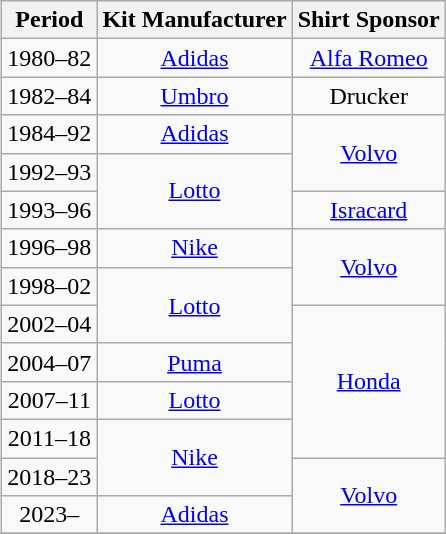<table class="wikitable" style="text-align: center; float:right; margin-left:1em;">
<tr>
<th>Period</th>
<th>Kit Manufacturer</th>
<th>Shirt Sponsor</th>
</tr>
<tr>
<td>1980–82</td>
<td rowspan=1><a href='#'>Adidas</a></td>
<td rowspan=1><a href='#'>Alfa Romeo</a></td>
</tr>
<tr>
<td>1982–84</td>
<td rowspan=1><a href='#'>Umbro</a></td>
<td rowspan=1>Drucker</td>
</tr>
<tr>
<td>1984–92</td>
<td rowspan=1><a href='#'>Adidas</a></td>
<td rowspan=2><a href='#'>Volvo</a></td>
</tr>
<tr>
<td>1992–93</td>
<td rowspan=2><a href='#'>Lotto</a></td>
</tr>
<tr>
<td>1993–96</td>
<td rowspan=1><a href='#'>Isracard</a></td>
</tr>
<tr>
<td>1996–98</td>
<td rowspan=1><a href='#'>Nike</a></td>
<td rowspan=2><a href='#'>Volvo</a></td>
</tr>
<tr>
<td>1998–02</td>
<td rowspan=2><a href='#'>Lotto</a></td>
</tr>
<tr>
<td>2002–04</td>
<td rowspan=4><a href='#'>Honda</a></td>
</tr>
<tr>
<td>2004–07</td>
<td rowspan=1><a href='#'>Puma</a></td>
</tr>
<tr>
<td>2007–11</td>
<td rowspan=1><a href='#'>Lotto</a></td>
</tr>
<tr>
<td>2011–18</td>
<td rowspan=2><a href='#'>Nike</a></td>
</tr>
<tr>
<td>2018–23</td>
<td rowspan=2><a href='#'>Volvo</a></td>
</tr>
<tr>
<td>2023–</td>
<td><a href='#'>Adidas</a></td>
</tr>
<tr>
</tr>
</table>
